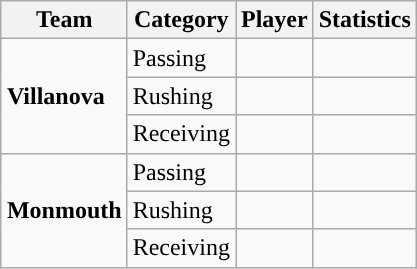<table class="wikitable" style="float: right;">
<tr>
<th>Team</th>
<th>Category</th>
<th>Player</th>
<th>Statistics</th>
</tr>
<tr>
<td rowspan=3><strong>Villanova</strong></td>
<td>Passing</td>
<td></td>
<td></td>
</tr>
<tr>
<td>Rushing</td>
<td></td>
<td></td>
</tr>
<tr>
<td>Receiving</td>
<td></td>
<td></td>
</tr>
<tr>
<td rowspan=3><strong>Monmouth</strong></td>
<td>Passing</td>
<td></td>
<td></td>
</tr>
<tr>
<td>Rushing</td>
<td></td>
<td></td>
</tr>
<tr>
<td>Receiving</td>
<td></td>
<td></td>
</tr>
</table>
